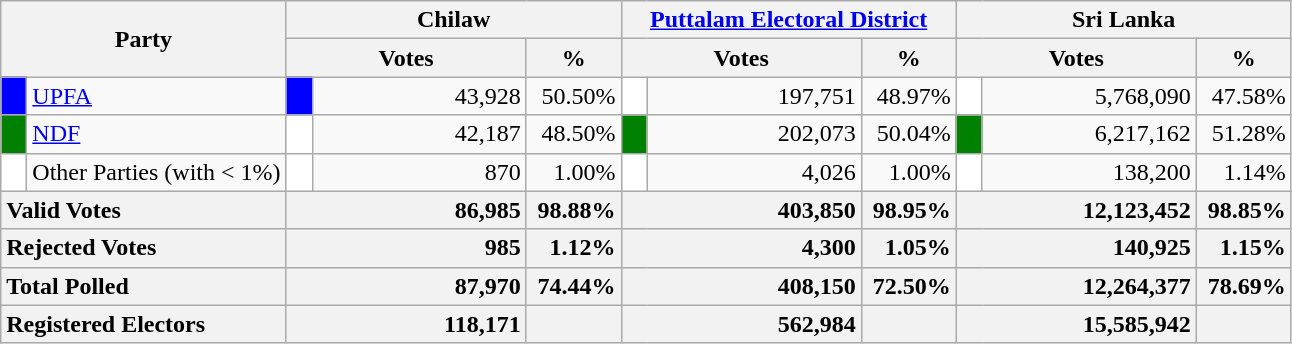<table class="wikitable">
<tr>
<th colspan="2" width="144px"rowspan="2">Party</th>
<th colspan="3" width="216px">Chilaw</th>
<th colspan="3" width="216px"><a href='#'>Puttalam Electoral District</a></th>
<th colspan="3" width="216px">Sri Lanka</th>
</tr>
<tr>
<th colspan="2" width="144px">Votes</th>
<th>%</th>
<th colspan="2" width="144px">Votes</th>
<th>%</th>
<th colspan="2" width="144px">Votes</th>
<th>%</th>
</tr>
<tr>
<td style="background-color:blue;" width="10px"></td>
<td style="text-align:left;"><a href='#'>UPFA</a></td>
<td style="background-color:blue;" width="10px"></td>
<td style="text-align:right;">43,928</td>
<td style="text-align:right;">50.50%</td>
<td style="background-color:white;" width="10px"></td>
<td style="text-align:right;">197,751</td>
<td style="text-align:right;">48.97%</td>
<td style="background-color:white;" width="10px"></td>
<td style="text-align:right;">5,768,090</td>
<td style="text-align:right;">47.58%</td>
</tr>
<tr>
<td style="background-color:green;" width="10px"></td>
<td style="text-align:left;"><a href='#'>NDF</a></td>
<td style="background-color:white;" width="10px"></td>
<td style="text-align:right;">42,187</td>
<td style="text-align:right;">48.50%</td>
<td style="background-color:green;" width="10px"></td>
<td style="text-align:right;">202,073</td>
<td style="text-align:right;">50.04%</td>
<td style="background-color:green;" width="10px"></td>
<td style="text-align:right;">6,217,162</td>
<td style="text-align:right;">51.28%</td>
</tr>
<tr>
<td style="background-color:white;" width="10px"></td>
<td style="text-align:left;">Other Parties (with < 1%)</td>
<td style="background-color:white;" width="10px"></td>
<td style="text-align:right;">870</td>
<td style="text-align:right;">1.00%</td>
<td style="background-color:white;" width="10px"></td>
<td style="text-align:right;">4,026</td>
<td style="text-align:right;">1.00%</td>
<td style="background-color:white;" width="10px"></td>
<td style="text-align:right;">138,200</td>
<td style="text-align:right;">1.14%</td>
</tr>
<tr>
<th colspan="2" width="144px"style="text-align:left;">Valid Votes</th>
<th style="text-align:right;"colspan="2" width="144px">86,985</th>
<th style="text-align:right;">98.88%</th>
<th style="text-align:right;"colspan="2" width="144px">403,850</th>
<th style="text-align:right;">98.95%</th>
<th style="text-align:right;"colspan="2" width="144px">12,123,452</th>
<th style="text-align:right;">98.85%</th>
</tr>
<tr>
<th colspan="2" width="144px"style="text-align:left;">Rejected Votes</th>
<th style="text-align:right;"colspan="2" width="144px">985</th>
<th style="text-align:right;">1.12%</th>
<th style="text-align:right;"colspan="2" width="144px">4,300</th>
<th style="text-align:right;">1.05%</th>
<th style="text-align:right;"colspan="2" width="144px">140,925</th>
<th style="text-align:right;">1.15%</th>
</tr>
<tr>
<th colspan="2" width="144px"style="text-align:left;">Total Polled</th>
<th style="text-align:right;"colspan="2" width="144px">87,970</th>
<th style="text-align:right;">74.44%</th>
<th style="text-align:right;"colspan="2" width="144px">408,150</th>
<th style="text-align:right;">72.50%</th>
<th style="text-align:right;"colspan="2" width="144px">12,264,377</th>
<th style="text-align:right;">78.69%</th>
</tr>
<tr>
<th colspan="2" width="144px"style="text-align:left;">Registered Electors</th>
<th style="text-align:right;"colspan="2" width="144px">118,171</th>
<th></th>
<th style="text-align:right;"colspan="2" width="144px">562,984</th>
<th></th>
<th style="text-align:right;"colspan="2" width="144px">15,585,942</th>
<th></th>
</tr>
</table>
